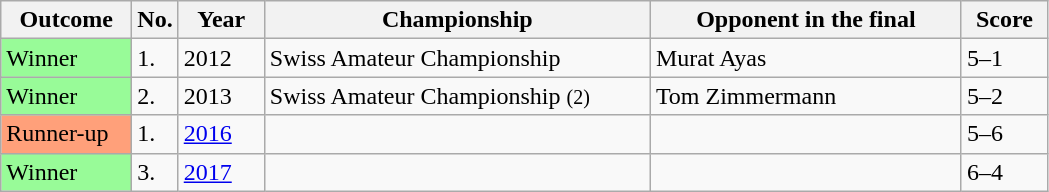<table class="sortable wikitable">
<tr>
<th width="80">Outcome</th>
<th width="20">No.</th>
<th width="50">Year</th>
<th width="250">Championship</th>
<th width="200">Opponent in the final</th>
<th width="50">Score</th>
</tr>
<tr>
<td style="background:#98fb98;">Winner</td>
<td>1.</td>
<td>2012</td>
<td>Swiss Amateur Championship</td>
<td> Murat Ayas</td>
<td>5–1</td>
</tr>
<tr>
<td style="background:#98fb98;">Winner</td>
<td>2.</td>
<td>2013</td>
<td>Swiss Amateur Championship <small>(2)</small></td>
<td> Tom Zimmermann</td>
<td>5–2</td>
</tr>
<tr>
<td style="background:#ffa07a;">Runner-up</td>
<td>1.</td>
<td><a href='#'>2016</a></td>
<td></td>
<td> </td>
<td>5–6</td>
</tr>
<tr>
<td style="background:#98fb98;">Winner</td>
<td>3.</td>
<td><a href='#'>2017</a></td>
<td></td>
<td> </td>
<td>6–4</td>
</tr>
</table>
